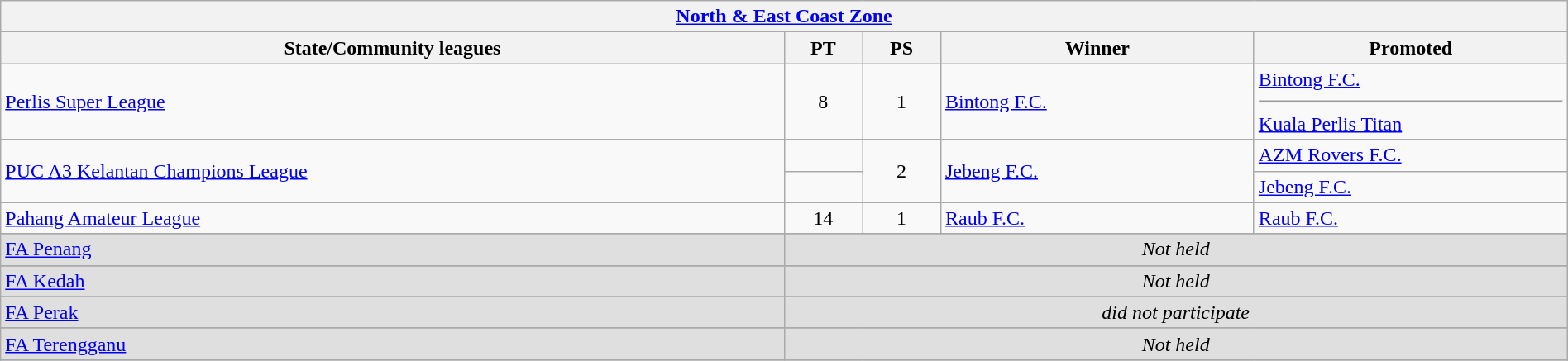<table class="wikitable sortable" style="width:100%;">
<tr>
<th colspan="5"><strong><a href='#'>North & East Coast Zone</a></strong></th>
</tr>
<tr>
<th style="width:50%;">State/Community leagues</th>
<th style="width:5%;">PT</th>
<th style="width:5%;">PS</th>
<th style="width:20%;">Winner</th>
<th style="width:25%;">Promoted</th>
</tr>
<tr>
<td> <a href='#'>Perlis Super League</a></td>
<td style="text-align:center">8</td>
<td style="text-align:center">1</td>
<td><a href='#'>Bintong F.C.</a></td>
<td><a href='#'>Bintong F.C.</a> <hr> <a href='#'>Kuala Perlis Titan</a></td>
</tr>
<tr>
<td rowspan="2"> <a href='#'>PUC A3 Kelantan Champions League</a></td>
<td style="text-align:center"></td>
<td rowspan="2" style="text-align:center">2</td>
<td rowspan="2" style="text-align:left"><a href='#'>Jebeng F.C.</a></td>
<td><a href='#'>AZM Rovers F.C.</a></td>
</tr>
<tr>
<td style="text-align:center"></td>
<td><a href='#'>Jebeng F.C.</a></td>
</tr>
<tr>
<td> <a href='#'>Pahang Amateur League</a></td>
<td style="text-align:center">14</td>
<td style="text-align:center">1</td>
<td><a href='#'>Raub F.C.</a></td>
<td><a href='#'>Raub F.C.</a></td>
</tr>
<tr>
</tr>
<tr bgcolor="#DFDFDF">
<td> <a href='#'>FA Penang</a></td>
<td colspan="4" align="center"><em>Not held</em></td>
</tr>
<tr>
</tr>
<tr bgcolor="#DFDFDF">
<td> <a href='#'>FA Kedah</a></td>
<td colspan="4" align="center"><em>Not held</em></td>
</tr>
<tr>
</tr>
<tr bgcolor="#DFDFDF">
<td> <a href='#'>FA Perak</a></td>
<td colspan="4" align="center"><em>did not participate</em></td>
</tr>
<tr>
</tr>
<tr bgcolor="#DFDFDF">
<td> <a href='#'>FA Terengganu</a></td>
<td colspan="4" align="center"><em>Not held</em></td>
</tr>
<tr>
</tr>
</table>
